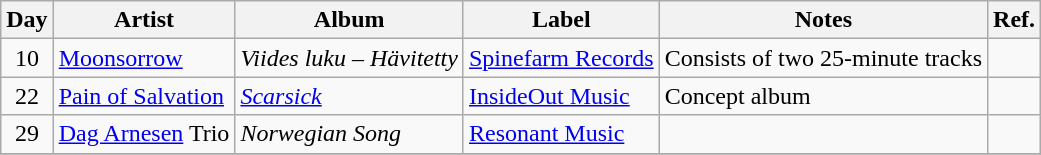<table class="wikitable">
<tr>
<th>Day</th>
<th>Artist</th>
<th>Album</th>
<th>Label</th>
<th>Notes</th>
<th>Ref.</th>
</tr>
<tr>
<td rowspan="1" style="text-align:center;">10</td>
<td><a href='#'>Moonsorrow</a></td>
<td><em>Viides luku – Hävitetty</em></td>
<td><a href='#'>Spinefarm Records</a></td>
<td>Consists of two 25-minute tracks</td>
<td></td>
</tr>
<tr>
<td rowspan="1" style="text-align:center;">22</td>
<td><a href='#'>Pain of Salvation</a></td>
<td><em><a href='#'>Scarsick</a></em></td>
<td><a href='#'>InsideOut Music</a></td>
<td>Concept album</td>
<td></td>
</tr>
<tr>
<td rowspan="1" style="text-align:center;">29</td>
<td><a href='#'>Dag Arnesen</a> Trio</td>
<td><em>Norwegian Song</em></td>
<td><a href='#'>Resonant Music</a></td>
<td></td>
<td></td>
</tr>
<tr>
</tr>
</table>
